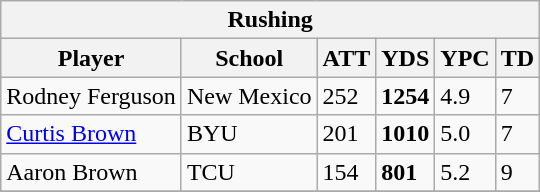<table class="wikitable">
<tr>
<th colspan="6" align="center">Rushing</th>
</tr>
<tr>
<th>Player</th>
<th>School</th>
<th>ATT</th>
<th>YDS</th>
<th>YPC</th>
<th>TD</th>
</tr>
<tr>
<td>Rodney Ferguson</td>
<td>New Mexico</td>
<td>252</td>
<td><strong>1254</strong></td>
<td>4.9</td>
<td>7</td>
</tr>
<tr>
<td><a href='#'>Curtis Brown</a></td>
<td>BYU</td>
<td>201</td>
<td><strong>1010</strong></td>
<td>5.0</td>
<td>7</td>
</tr>
<tr>
<td>Aaron Brown</td>
<td>TCU</td>
<td>154</td>
<td><strong>801</strong></td>
<td>5.2</td>
<td>9</td>
</tr>
<tr>
</tr>
</table>
